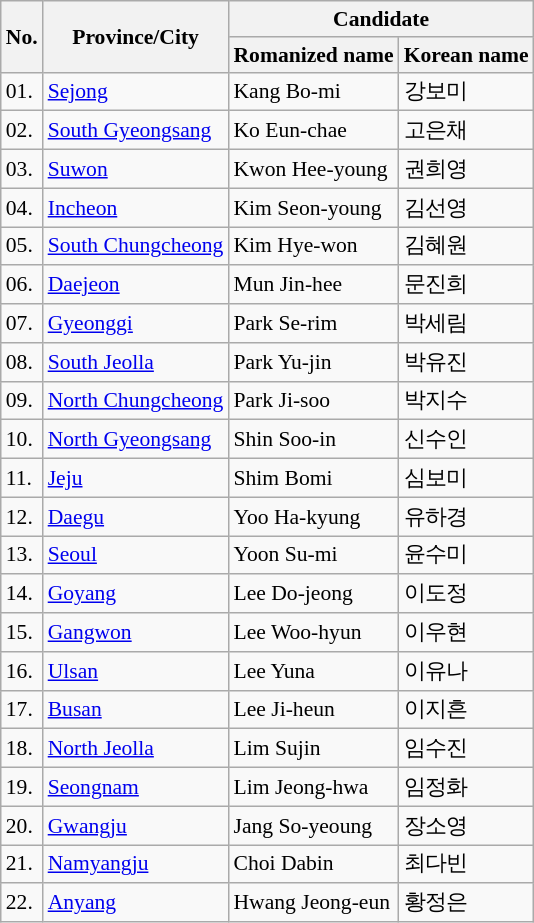<table class="wikitable" style="font-size: 90%;">
<tr>
<th rowspan=2>No.</th>
<th rowspan=2>Province/City</th>
<th colspan=2>Candidate</th>
</tr>
<tr>
<th>Romanized name</th>
<th>Korean name</th>
</tr>
<tr>
<td>01.</td>
<td><a href='#'>Sejong</a></td>
<td>Kang Bo-mi</td>
<td>강보미</td>
</tr>
<tr>
<td>02.</td>
<td><a href='#'>South Gyeongsang</a></td>
<td>Ko Eun-chae</td>
<td>고은채</td>
</tr>
<tr>
<td>03.</td>
<td><a href='#'>Suwon</a></td>
<td>Kwon Hee-young</td>
<td>권희영</td>
</tr>
<tr>
<td>04.</td>
<td><a href='#'>Incheon</a></td>
<td>Kim Seon-young</td>
<td>김선영</td>
</tr>
<tr>
<td>05.</td>
<td><a href='#'>South Chungcheong</a></td>
<td>Kim Hye-won</td>
<td>김혜원</td>
</tr>
<tr>
<td>06.</td>
<td><a href='#'>Daejeon</a></td>
<td>Mun Jin-hee</td>
<td>문진희</td>
</tr>
<tr>
<td>07.</td>
<td><a href='#'>Gyeonggi</a></td>
<td>Park Se-rim</td>
<td>박세림</td>
</tr>
<tr>
<td>08.</td>
<td><a href='#'>South Jeolla</a></td>
<td>Park Yu-jin</td>
<td>박유진</td>
</tr>
<tr>
<td>09.</td>
<td><a href='#'>North Chungcheong</a></td>
<td>Park Ji-soo</td>
<td>박지수</td>
</tr>
<tr>
<td>10.</td>
<td><a href='#'>North Gyeongsang</a></td>
<td>Shin Soo-in</td>
<td>신수인</td>
</tr>
<tr>
<td>11.</td>
<td><a href='#'>Jeju</a></td>
<td>Shim Bomi</td>
<td>심보미</td>
</tr>
<tr>
<td>12.</td>
<td><a href='#'>Daegu</a></td>
<td>Yoo Ha-kyung</td>
<td>유하경</td>
</tr>
<tr>
<td>13.</td>
<td><a href='#'>Seoul</a></td>
<td>Yoon Su-mi</td>
<td>윤수미</td>
</tr>
<tr>
<td>14.</td>
<td><a href='#'>Goyang</a></td>
<td>Lee Do-jeong</td>
<td>이도정</td>
</tr>
<tr>
<td>15.</td>
<td><a href='#'>Gangwon</a></td>
<td>Lee Woo-hyun</td>
<td>이우현</td>
</tr>
<tr>
<td>16.</td>
<td><a href='#'>Ulsan</a></td>
<td>Lee Yuna</td>
<td>이유나</td>
</tr>
<tr>
<td>17.</td>
<td><a href='#'>Busan</a></td>
<td>Lee Ji-heun</td>
<td>이지흔</td>
</tr>
<tr>
<td>18.</td>
<td><a href='#'>North Jeolla</a></td>
<td>Lim Sujin</td>
<td>임수진</td>
</tr>
<tr>
<td>19.</td>
<td><a href='#'>Seongnam</a></td>
<td>Lim Jeong-hwa</td>
<td>임정화</td>
</tr>
<tr>
<td>20.</td>
<td><a href='#'>Gwangju</a></td>
<td>Jang So-yeoung</td>
<td>장소영</td>
</tr>
<tr>
<td>21.</td>
<td><a href='#'>Namyangju</a></td>
<td>Choi Dabin</td>
<td>최다빈</td>
</tr>
<tr>
<td>22.</td>
<td><a href='#'>Anyang</a></td>
<td>Hwang Jeong-eun</td>
<td>황정은</td>
</tr>
</table>
